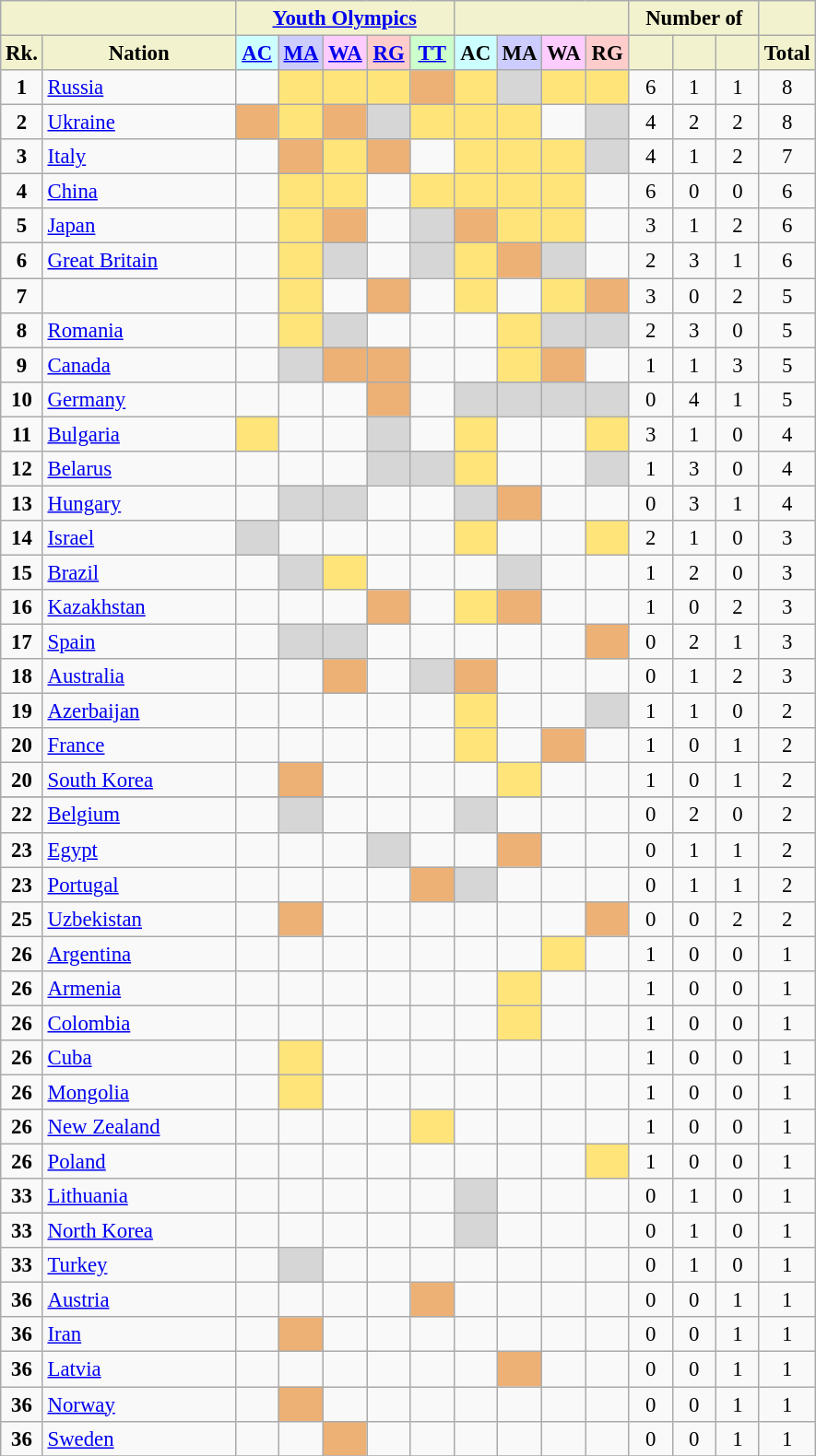<table class="wikitable" style="margin-top:0em; text-align:center; font-size:95%;">
<tr>
<th colspan="2" style="background: #f2f2ce;"></th>
<th colspan="5" style="background: #f2f2ce;"><a href='#'>Youth Olympics</a></th>
<th colspan="4" style="background: #f2f2ce;"></th>
<th colspan="3" style="background: #f2f2ce;"><strong>Number of</strong></th>
<th style="background: #f2f2ce;"></th>
</tr>
<tr>
<th style="background-color:#f2f2ce; width:1.0em;">Rk.</th>
<th style="background-color:#f2f2ce; width:8.7em;">Nation</th>
<th style="background-color:#cff; width:1.6em;"><a href='#'>AC</a></th>
<th style="background-color:#ccf; width:1.6em;"><a href='#'>MA</a></th>
<th style="background-color:#fcf; width:1.6em;"><a href='#'>WA</a></th>
<th style="background-color:#fcc; width:1.6em;"><a href='#'>RG</a></th>
<th style="background-color:#cfc; width:1.6em;"><a href='#'>TT</a></th>
<th style="background-color:#cff; width:1.6em;">AC</th>
<th style="background-color:#ccf; width:1.6em;">MA</th>
<th style="background-color:#fcf; width:1.6em;">WA</th>
<th style="background-color:#fcc; width:1.6em;">RG</th>
<th style="background-color:#f2f2ce; width:1.6em;;"></th>
<th style="background-color:#f2f2ce; width:1.6em;;"></th>
<th style="background-color:#f2f2ce; width:1.6em;;"></th>
<th style="background-color:#f2f2ce; width:1.6em;;"><strong>Total</strong></th>
</tr>
<tr>
<td><strong>1</strong></td>
<td align=left> <a href='#'>Russia</a></td>
<td></td>
<td style="background-color:#FFE47A;"></td>
<td style="background-color:#FFE47A;"></td>
<td style="background-color:#FFE47A;"></td>
<td style="background-color:#EDB176;"></td>
<td style="background-color:#FFE47A;"></td>
<td style="background-color:#D6D6D6;"></td>
<td style="background-color:#FFE47A;"></td>
<td style="background-color:#FFE47A;"></td>
<td>6</td>
<td>1</td>
<td>1</td>
<td>8</td>
</tr>
<tr>
<td><strong>2</strong></td>
<td align=left> <a href='#'>Ukraine</a></td>
<td style="background-color:#EDB176;"></td>
<td style="background-color:#FFE47A;"></td>
<td style="background-color:#EDB176;"></td>
<td style="background-color:#D6D6D6;"></td>
<td style="background-color:#FFE47A;"></td>
<td style="background-color:#FFE47A;"></td>
<td style="background-color:#FFE47A;"></td>
<td></td>
<td style="background-color:#D6D6D6;"></td>
<td>4</td>
<td>2</td>
<td>2</td>
<td>8</td>
</tr>
<tr>
<td><strong>3</strong></td>
<td align=left> <a href='#'>Italy</a></td>
<td></td>
<td style="background-color:#EDB176;"></td>
<td style="background-color:#FFE47A;"></td>
<td style="background-color:#EDB176;"></td>
<td></td>
<td style="background-color:#FFE47A;"></td>
<td style="background-color:#FFE47A;"></td>
<td style="background-color:#FFE47A;"></td>
<td style="background-color:#D6D6D6;"></td>
<td>4</td>
<td>1</td>
<td>2</td>
<td>7</td>
</tr>
<tr>
<td><strong>4</strong></td>
<td align=left> <a href='#'>China</a></td>
<td></td>
<td style="background-color:#FFE47A;"></td>
<td style="background-color:#FFE47A;"></td>
<td></td>
<td style="background-color:#FFE47A;"></td>
<td style="background-color:#FFE47A;"></td>
<td style="background-color:#FFE47A;"></td>
<td style="background-color:#FFE47A;"></td>
<td></td>
<td>6</td>
<td>0</td>
<td>0</td>
<td>6</td>
</tr>
<tr>
<td><strong>5</strong></td>
<td align=left> <a href='#'>Japan</a></td>
<td></td>
<td style="background-color:#FFE47A;"></td>
<td style="background-color:#EDB176;"></td>
<td></td>
<td style="background-color:#D6D6D6;"></td>
<td style="background-color:#EDB176;"></td>
<td style="background-color:#FFE47A;"></td>
<td style="background-color:#FFE47A;"></td>
<td></td>
<td>3</td>
<td>1</td>
<td>2</td>
<td>6</td>
</tr>
<tr>
<td><strong>6</strong></td>
<td align=left> <a href='#'>Great Britain</a></td>
<td></td>
<td style="background-color:#FFE47A;"></td>
<td style="background-color:#D6D6D6;"></td>
<td></td>
<td style="background-color:#D6D6D6;"></td>
<td style="background-color:#FFE47A;"></td>
<td style="background-color:#EDB176;"></td>
<td style="background-color:#D6D6D6;"></td>
<td></td>
<td>2</td>
<td>3</td>
<td>1</td>
<td>6</td>
</tr>
<tr>
<td><strong>7</strong></td>
<td align=left></td>
<td></td>
<td style="background-color:#FFE47A;"></td>
<td></td>
<td style="background-color:#EDB176;"></td>
<td></td>
<td style="background-color:#FFE47A;"></td>
<td></td>
<td style="background-color:#FFE47A;"></td>
<td style="background-color:#EDB176;"></td>
<td>3</td>
<td>0</td>
<td>2</td>
<td>5</td>
</tr>
<tr>
<td><strong>8</strong></td>
<td align=left> <a href='#'>Romania</a></td>
<td></td>
<td style="background-color:#FFE47A;"></td>
<td style="background-color:#D6D6D6;"></td>
<td></td>
<td></td>
<td></td>
<td style="background-color:#FFE47A;"></td>
<td style="background-color:#D6D6D6;"></td>
<td style="background-color:#D6D6D6;"></td>
<td>2</td>
<td>3</td>
<td>0</td>
<td>5</td>
</tr>
<tr>
<td><strong>9</strong></td>
<td align=left> <a href='#'>Canada</a></td>
<td></td>
<td style="background-color:#D6D6D6;"></td>
<td style="background-color:#EDB176;"></td>
<td style="background-color:#EDB176;"></td>
<td></td>
<td></td>
<td style="background-color:#FFE47A;"></td>
<td style="background-color:#EDB176;"></td>
<td></td>
<td>1</td>
<td>1</td>
<td>3</td>
<td>5</td>
</tr>
<tr>
<td><strong>10</strong></td>
<td align=left> <a href='#'>Germany</a></td>
<td></td>
<td></td>
<td></td>
<td style="background-color:#EDB176;"></td>
<td></td>
<td style="background-color:#D6D6D6;"></td>
<td style="background-color:#D6D6D6;"></td>
<td style="background-color:#D6D6D6;"></td>
<td style="background-color:#D6D6D6;"></td>
<td>0</td>
<td>4</td>
<td>1</td>
<td>5</td>
</tr>
<tr>
<td><strong>11</strong></td>
<td align=left> <a href='#'>Bulgaria</a></td>
<td style="background-color:#FFE47A;"></td>
<td></td>
<td></td>
<td style="background-color:#D6D6D6;"></td>
<td></td>
<td style="background-color:#FFE47A;"></td>
<td></td>
<td></td>
<td style="background-color:#FFE47A;"></td>
<td>3</td>
<td>1</td>
<td>0</td>
<td>4</td>
</tr>
<tr>
<td><strong>12</strong></td>
<td align=left> <a href='#'>Belarus</a></td>
<td></td>
<td></td>
<td></td>
<td style="background-color:#D6D6D6;"></td>
<td style="background-color:#D6D6D6;"></td>
<td style="background-color:#FFE47A;"></td>
<td></td>
<td></td>
<td style="background-color:#D6D6D6;"></td>
<td>1</td>
<td>3</td>
<td>0</td>
<td>4</td>
</tr>
<tr>
<td><strong>13</strong></td>
<td align=left> <a href='#'>Hungary</a></td>
<td></td>
<td style="background-color:#D6D6D6;"></td>
<td style="background-color:#D6D6D6;"></td>
<td></td>
<td></td>
<td style="background-color:#D6D6D6;"></td>
<td style="background-color:#EDB176;"></td>
<td></td>
<td></td>
<td>0</td>
<td>3</td>
<td>1</td>
<td>4</td>
</tr>
<tr>
<td><strong>14</strong></td>
<td align=left> <a href='#'>Israel</a></td>
<td style="background-color:#D6D6D6;"></td>
<td></td>
<td></td>
<td></td>
<td></td>
<td style="background-color:#FFE47A;"></td>
<td></td>
<td></td>
<td style="background-color:#FFE47A;"></td>
<td>2</td>
<td>1</td>
<td>0</td>
<td>3</td>
</tr>
<tr>
<td><strong>15</strong></td>
<td align=left> <a href='#'>Brazil</a></td>
<td></td>
<td style="background-color:#D6D6D6;"></td>
<td style="background-color:#FFE47A;"></td>
<td></td>
<td></td>
<td></td>
<td style="background-color:#D6D6D6;"></td>
<td></td>
<td></td>
<td>1</td>
<td>2</td>
<td>0</td>
<td>3</td>
</tr>
<tr>
<td><strong>16</strong></td>
<td align=left> <a href='#'>Kazakhstan</a></td>
<td></td>
<td></td>
<td></td>
<td style="background-color:#EDB176;"></td>
<td></td>
<td style="background-color:#FFE47A;"></td>
<td style="background-color:#EDB176;"></td>
<td></td>
<td></td>
<td>1</td>
<td>0</td>
<td>2</td>
<td>3</td>
</tr>
<tr>
<td><strong>17</strong></td>
<td align=left> <a href='#'>Spain</a></td>
<td></td>
<td style="background-color:#D6D6D6;"></td>
<td style="background-color:#D6D6D6;"></td>
<td></td>
<td></td>
<td></td>
<td></td>
<td></td>
<td style="background-color:#EDB176;"></td>
<td>0</td>
<td>2</td>
<td>1</td>
<td>3</td>
</tr>
<tr>
<td><strong>18</strong></td>
<td align=left> <a href='#'>Australia</a></td>
<td></td>
<td></td>
<td style="background-color:#EDB176;"></td>
<td></td>
<td style="background-color:#D6D6D6;"></td>
<td style="background-color:#EDB176;"></td>
<td></td>
<td></td>
<td></td>
<td>0</td>
<td>1</td>
<td>2</td>
<td>3</td>
</tr>
<tr>
<td><strong>19</strong></td>
<td align=left> <a href='#'>Azerbaijan</a></td>
<td></td>
<td></td>
<td></td>
<td></td>
<td></td>
<td style="background-color:#FFE47A;"></td>
<td></td>
<td></td>
<td style="background-color:#D6D6D6;"></td>
<td>1</td>
<td>1</td>
<td>0</td>
<td>2</td>
</tr>
<tr>
<td><strong>20</strong></td>
<td align=left> <a href='#'>France</a></td>
<td></td>
<td></td>
<td></td>
<td></td>
<td></td>
<td style="background-color:#FFE47A;"></td>
<td></td>
<td style="background-color:#EDB176;"></td>
<td></td>
<td>1</td>
<td>0</td>
<td>1</td>
<td>2</td>
</tr>
<tr>
<td><strong>20</strong></td>
<td align=left> <a href='#'>South Korea</a></td>
<td></td>
<td style="background-color:#EDB176;"></td>
<td></td>
<td></td>
<td></td>
<td></td>
<td style="background-color:#FFE47A;"></td>
<td></td>
<td></td>
<td>1</td>
<td>0</td>
<td>1</td>
<td>2</td>
</tr>
<tr>
</tr>
<tr>
<td><strong>22</strong></td>
<td align=left> <a href='#'>Belgium</a></td>
<td></td>
<td style="background-color:#D6D6D6;"></td>
<td></td>
<td></td>
<td></td>
<td style="background-color:#D6D6D6;"></td>
<td></td>
<td></td>
<td></td>
<td>0</td>
<td>2</td>
<td>0</td>
<td>2</td>
</tr>
<tr>
<td><strong>23</strong></td>
<td align=left> <a href='#'>Egypt</a></td>
<td></td>
<td></td>
<td></td>
<td style="background-color:#D6D6D6;"></td>
<td></td>
<td></td>
<td style="background-color:#EDB176;"></td>
<td></td>
<td></td>
<td>0</td>
<td>1</td>
<td>1</td>
<td>2</td>
</tr>
<tr>
<td><strong>23</strong></td>
<td align=left> <a href='#'>Portugal</a></td>
<td></td>
<td></td>
<td></td>
<td></td>
<td style="background-color:#EDB176;"></td>
<td style="background-color:#D6D6D6;"></td>
<td></td>
<td></td>
<td></td>
<td>0</td>
<td>1</td>
<td>1</td>
<td>2</td>
</tr>
<tr>
<td><strong>25</strong></td>
<td align=left> <a href='#'>Uzbekistan</a></td>
<td></td>
<td style="background-color:#EDB176;"></td>
<td></td>
<td></td>
<td></td>
<td></td>
<td></td>
<td></td>
<td style="background-color:#EDB176;"></td>
<td>0</td>
<td>0</td>
<td>2</td>
<td>2</td>
</tr>
<tr>
<td><strong>26</strong></td>
<td align=left> <a href='#'>Argentina</a></td>
<td></td>
<td></td>
<td></td>
<td></td>
<td></td>
<td></td>
<td></td>
<td style="background-color:#FFE47A;"></td>
<td></td>
<td>1</td>
<td>0</td>
<td>0</td>
<td>1</td>
</tr>
<tr>
<td><strong>26</strong></td>
<td align=left> <a href='#'>Armenia</a></td>
<td></td>
<td></td>
<td></td>
<td></td>
<td></td>
<td></td>
<td style="background-color:#FFE47A;"></td>
<td></td>
<td></td>
<td>1</td>
<td>0</td>
<td>0</td>
<td>1</td>
</tr>
<tr>
<td><strong>26</strong></td>
<td align=left> <a href='#'>Colombia</a></td>
<td></td>
<td></td>
<td></td>
<td></td>
<td></td>
<td></td>
<td style="background-color:#FFE47A;"></td>
<td></td>
<td></td>
<td>1</td>
<td>0</td>
<td>0</td>
<td>1</td>
</tr>
<tr>
<td><strong>26</strong></td>
<td align=left> <a href='#'>Cuba</a></td>
<td></td>
<td style="background-color:#FFE47A;"></td>
<td></td>
<td></td>
<td></td>
<td></td>
<td></td>
<td></td>
<td></td>
<td>1</td>
<td>0</td>
<td>0</td>
<td>1</td>
</tr>
<tr>
<td><strong>26</strong></td>
<td align=left> <a href='#'>Mongolia</a></td>
<td></td>
<td style="background-color:#FFE47A;"></td>
<td></td>
<td></td>
<td></td>
<td></td>
<td></td>
<td></td>
<td></td>
<td>1</td>
<td>0</td>
<td>0</td>
<td>1</td>
</tr>
<tr>
<td><strong>26</strong></td>
<td align=left> <a href='#'>New Zealand</a></td>
<td></td>
<td></td>
<td></td>
<td></td>
<td style="background-color:#FFE47A;"></td>
<td></td>
<td></td>
<td></td>
<td></td>
<td>1</td>
<td>0</td>
<td>0</td>
<td>1</td>
</tr>
<tr>
<td><strong>26</strong></td>
<td align=left> <a href='#'>Poland</a></td>
<td></td>
<td></td>
<td></td>
<td></td>
<td></td>
<td></td>
<td></td>
<td></td>
<td style="background-color:#FFE47A;"></td>
<td>1</td>
<td>0</td>
<td>0</td>
<td>1</td>
</tr>
<tr>
<td><strong>33</strong></td>
<td align=left> <a href='#'>Lithuania</a></td>
<td></td>
<td></td>
<td></td>
<td></td>
<td></td>
<td style="background-color:#D6D6D6;"></td>
<td></td>
<td></td>
<td></td>
<td>0</td>
<td>1</td>
<td>0</td>
<td>1</td>
</tr>
<tr>
<td><strong>33</strong></td>
<td align=left> <a href='#'>North Korea</a></td>
<td></td>
<td></td>
<td></td>
<td></td>
<td></td>
<td style="background-color:#D6D6D6;"></td>
<td></td>
<td></td>
<td></td>
<td>0</td>
<td>1</td>
<td>0</td>
<td>1</td>
</tr>
<tr>
<td><strong>33</strong></td>
<td align=left> <a href='#'>Turkey</a></td>
<td></td>
<td style="background-color:#D6D6D6;"></td>
<td></td>
<td></td>
<td></td>
<td></td>
<td></td>
<td></td>
<td></td>
<td>0</td>
<td>1</td>
<td>0</td>
<td>1</td>
</tr>
<tr>
<td><strong>36</strong></td>
<td align=left> <a href='#'>Austria</a></td>
<td></td>
<td></td>
<td></td>
<td></td>
<td style="background-color:#EDB176;"></td>
<td></td>
<td></td>
<td></td>
<td></td>
<td>0</td>
<td>0</td>
<td>1</td>
<td>1</td>
</tr>
<tr>
<td><strong>36</strong></td>
<td align=left> <a href='#'>Iran</a></td>
<td></td>
<td style="background-color:#EDB176;"></td>
<td></td>
<td></td>
<td></td>
<td></td>
<td></td>
<td></td>
<td></td>
<td>0</td>
<td>0</td>
<td>1</td>
<td>1</td>
</tr>
<tr>
<td><strong>36</strong></td>
<td align=left> <a href='#'>Latvia</a></td>
<td></td>
<td></td>
<td></td>
<td></td>
<td></td>
<td></td>
<td style="background-color:#EDB176;"></td>
<td></td>
<td></td>
<td>0</td>
<td>0</td>
<td>1</td>
<td>1</td>
</tr>
<tr>
<td><strong>36</strong></td>
<td align=left> <a href='#'>Norway</a></td>
<td></td>
<td style="background-color:#EDB176;"></td>
<td></td>
<td></td>
<td></td>
<td></td>
<td></td>
<td></td>
<td></td>
<td>0</td>
<td>0</td>
<td>1</td>
<td>1</td>
</tr>
<tr>
<td><strong>36</strong></td>
<td align=left> <a href='#'>Sweden</a></td>
<td></td>
<td></td>
<td style="background-color:#EDB176;"></td>
<td></td>
<td></td>
<td></td>
<td></td>
<td></td>
<td></td>
<td>0</td>
<td>0</td>
<td>1</td>
<td>1</td>
</tr>
<tr>
</tr>
</table>
